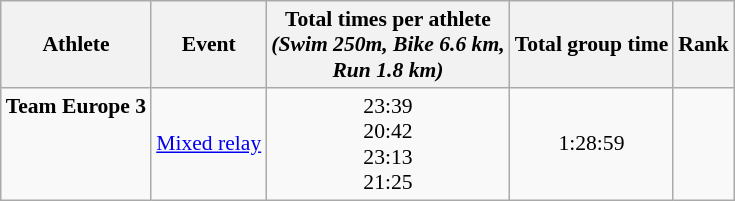<table class="wikitable" style="font-size:90%;">
<tr>
<th>Athlete</th>
<th>Event</th>
<th>Total times per athlete <br> <em>(Swim 250m, Bike 6.6 km, <br> Run 1.8 km)</em></th>
<th>Total group time</th>
<th>Rank</th>
</tr>
<tr align=center>
<td align=left><strong>Team Europe 3</strong><br><br><br><br></td>
<td align=left><a href='#'>Mixed relay</a></td>
<td>23:39<br>20:42<br>23:13<br>21:25</td>
<td>1:28:59</td>
<td></td>
</tr>
</table>
